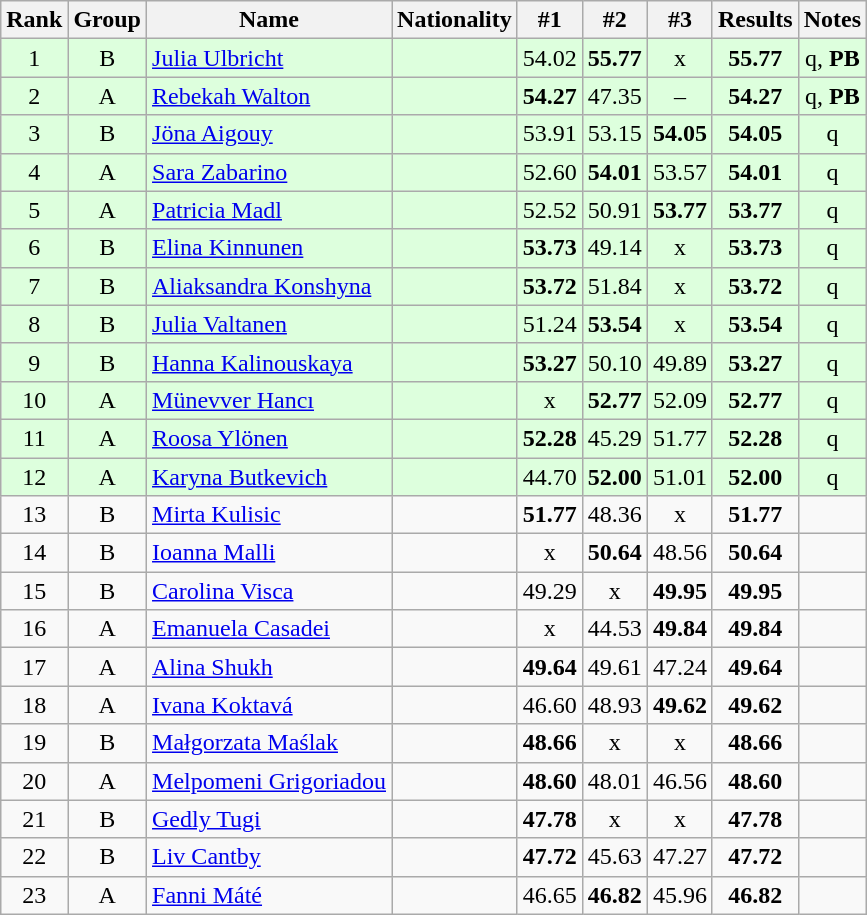<table class="wikitable sortable" style="text-align:center;">
<tr>
<th>Rank</th>
<th>Group</th>
<th>Name</th>
<th>Nationality</th>
<th>#1</th>
<th>#2</th>
<th>#3</th>
<th>Results</th>
<th>Notes</th>
</tr>
<tr bgcolor=ddffdd>
<td>1</td>
<td>B</td>
<td align=left><a href='#'>Julia Ulbricht</a></td>
<td align=left></td>
<td>54.02</td>
<td><strong>55.77</strong></td>
<td>x</td>
<td><strong>55.77</strong></td>
<td>q, <strong>PB</strong></td>
</tr>
<tr bgcolor=ddffdd>
<td>2</td>
<td>A</td>
<td align=left><a href='#'>Rebekah Walton</a></td>
<td align=left></td>
<td><strong>54.27</strong></td>
<td>47.35</td>
<td>–</td>
<td><strong>54.27</strong></td>
<td>q, <strong>PB</strong></td>
</tr>
<tr bgcolor=ddffdd>
<td>3</td>
<td>B</td>
<td align=left><a href='#'>Jöna Aigouy</a></td>
<td align=left></td>
<td>53.91</td>
<td>53.15</td>
<td><strong>54.05</strong></td>
<td><strong>54.05</strong></td>
<td>q</td>
</tr>
<tr bgcolor=ddffdd>
<td>4</td>
<td>A</td>
<td align=left><a href='#'>Sara Zabarino</a></td>
<td align=left></td>
<td>52.60</td>
<td><strong>54.01</strong></td>
<td>53.57</td>
<td><strong>54.01</strong></td>
<td>q</td>
</tr>
<tr bgcolor=ddffdd>
<td>5</td>
<td>A</td>
<td align=left><a href='#'>Patricia Madl</a></td>
<td align=left></td>
<td>52.52</td>
<td>50.91</td>
<td><strong>53.77</strong></td>
<td><strong>53.77</strong></td>
<td>q</td>
</tr>
<tr bgcolor=ddffdd>
<td>6</td>
<td>B</td>
<td align=left><a href='#'>Elina Kinnunen</a></td>
<td align=left></td>
<td><strong>53.73</strong></td>
<td>49.14</td>
<td>x</td>
<td><strong>53.73</strong></td>
<td>q</td>
</tr>
<tr bgcolor=ddffdd>
<td>7</td>
<td>B</td>
<td align=left><a href='#'>Aliaksandra Konshyna</a></td>
<td align=left></td>
<td><strong>53.72</strong></td>
<td>51.84</td>
<td>x</td>
<td><strong>53.72</strong></td>
<td>q</td>
</tr>
<tr bgcolor=ddffdd>
<td>8</td>
<td>B</td>
<td align=left><a href='#'>Julia Valtanen</a></td>
<td align=left></td>
<td>51.24</td>
<td><strong>53.54</strong></td>
<td>x</td>
<td><strong>53.54</strong></td>
<td>q</td>
</tr>
<tr bgcolor=ddffdd>
<td>9</td>
<td>B</td>
<td align=left><a href='#'>Hanna Kalinouskaya</a></td>
<td align=left></td>
<td><strong>53.27</strong></td>
<td>50.10</td>
<td>49.89</td>
<td><strong>53.27</strong></td>
<td>q</td>
</tr>
<tr bgcolor=ddffdd>
<td>10</td>
<td>A</td>
<td align=left><a href='#'>Münevver Hancı</a></td>
<td align=left></td>
<td>x</td>
<td><strong>52.77</strong></td>
<td>52.09</td>
<td><strong>52.77</strong></td>
<td>q</td>
</tr>
<tr bgcolor=ddffdd>
<td>11</td>
<td>A</td>
<td align=left><a href='#'>Roosa Ylönen</a></td>
<td align=left></td>
<td><strong>52.28</strong></td>
<td>45.29</td>
<td>51.77</td>
<td><strong>52.28</strong></td>
<td>q</td>
</tr>
<tr bgcolor=ddffdd>
<td>12</td>
<td>A</td>
<td align=left><a href='#'>Karyna Butkevich</a></td>
<td align=left></td>
<td>44.70</td>
<td><strong>52.00</strong></td>
<td>51.01</td>
<td><strong>52.00</strong></td>
<td>q</td>
</tr>
<tr>
<td>13</td>
<td>B</td>
<td align=left><a href='#'>Mirta Kulisic</a></td>
<td align=left></td>
<td><strong>51.77</strong></td>
<td>48.36</td>
<td>x</td>
<td><strong>51.77</strong></td>
<td></td>
</tr>
<tr>
<td>14</td>
<td>B</td>
<td align=left><a href='#'>Ioanna Malli</a></td>
<td align=left></td>
<td>x</td>
<td><strong>50.64</strong></td>
<td>48.56</td>
<td><strong>50.64</strong></td>
<td></td>
</tr>
<tr>
<td>15</td>
<td>B</td>
<td align=left><a href='#'>Carolina Visca</a></td>
<td align=left></td>
<td>49.29</td>
<td>x</td>
<td><strong>49.95</strong></td>
<td><strong>49.95</strong></td>
<td></td>
</tr>
<tr>
<td>16</td>
<td>A</td>
<td align=left><a href='#'>Emanuela Casadei</a></td>
<td align=left></td>
<td>x</td>
<td>44.53</td>
<td><strong>49.84</strong></td>
<td><strong>49.84</strong></td>
<td></td>
</tr>
<tr>
<td>17</td>
<td>A</td>
<td align=left><a href='#'>Alina Shukh</a></td>
<td align=left></td>
<td><strong>49.64</strong></td>
<td>49.61</td>
<td>47.24</td>
<td><strong>49.64</strong></td>
<td></td>
</tr>
<tr>
<td>18</td>
<td>A</td>
<td align=left><a href='#'>Ivana Koktavá</a></td>
<td align=left></td>
<td>46.60</td>
<td>48.93</td>
<td><strong>49.62</strong></td>
<td><strong>49.62</strong></td>
<td></td>
</tr>
<tr>
<td>19</td>
<td>B</td>
<td align=left><a href='#'>Małgorzata Maślak</a></td>
<td align=left></td>
<td><strong>48.66</strong></td>
<td>x</td>
<td>x</td>
<td><strong>48.66</strong></td>
<td></td>
</tr>
<tr>
<td>20</td>
<td>A</td>
<td align=left><a href='#'>Melpomeni Grigoriadou</a></td>
<td align=left></td>
<td><strong>48.60</strong></td>
<td>48.01</td>
<td>46.56</td>
<td><strong>48.60</strong></td>
<td></td>
</tr>
<tr>
<td>21</td>
<td>B</td>
<td align=left><a href='#'>Gedly Tugi</a></td>
<td align=left></td>
<td><strong>47.78</strong></td>
<td>x</td>
<td>x</td>
<td><strong>47.78</strong></td>
<td></td>
</tr>
<tr>
<td>22</td>
<td>B</td>
<td align=left><a href='#'>Liv Cantby</a></td>
<td align=left></td>
<td><strong>47.72</strong></td>
<td>45.63</td>
<td>47.27</td>
<td><strong>47.72</strong></td>
<td></td>
</tr>
<tr>
<td>23</td>
<td>A</td>
<td align=left><a href='#'>Fanni Máté</a></td>
<td align=left></td>
<td>46.65</td>
<td><strong>46.82</strong></td>
<td>45.96</td>
<td><strong>46.82</strong></td>
<td></td>
</tr>
</table>
